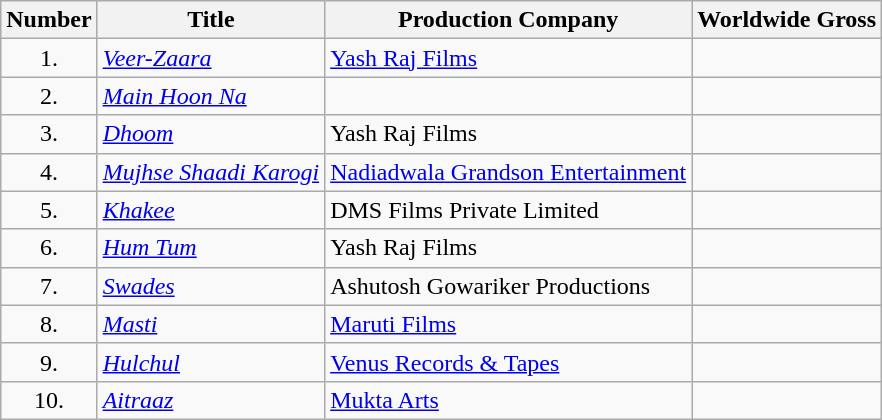<table class="wikitable sortable">
<tr>
<th>Number</th>
<th>Title</th>
<th>Production Company</th>
<th>Worldwide Gross</th>
</tr>
<tr>
<td align="center">1.</td>
<td><em><a href='#'>Veer-Zaara</a></em></td>
<td><a href='#'>Yash Raj Films</a></td>
<td></td>
</tr>
<tr>
<td align="center">2.</td>
<td><em><a href='#'>Main Hoon Na</a></em></td>
<td></td>
<td></td>
</tr>
<tr>
<td align="center">3.</td>
<td><em><a href='#'>Dhoom</a></em></td>
<td>Yash Raj Films</td>
<td></td>
</tr>
<tr>
<td align="center">4.</td>
<td><em><a href='#'>Mujhse Shaadi Karogi</a></em></td>
<td><a href='#'>Nadiadwala Grandson Entertainment</a></td>
<td></td>
</tr>
<tr>
<td align="center">5.</td>
<td><em><a href='#'>Khakee</a></em></td>
<td>DMS Films Private Limited</td>
<td></td>
</tr>
<tr>
<td align="center">6.</td>
<td><em><a href='#'>Hum Tum</a></em></td>
<td>Yash Raj Films</td>
<td></td>
</tr>
<tr>
<td align="center">7.</td>
<td><em><a href='#'>Swades</a></em></td>
<td>Ashutosh Gowariker Productions</td>
<td></td>
</tr>
<tr>
<td align="center">8.</td>
<td><em><a href='#'>Masti</a></em></td>
<td><a href='#'>Maruti Films</a></td>
<td></td>
</tr>
<tr>
<td align="center">9.</td>
<td><em><a href='#'>Hulchul</a></em></td>
<td><a href='#'>Venus Records & Tapes</a></td>
<td></td>
</tr>
<tr>
<td align="center">10.</td>
<td><em><a href='#'>Aitraaz</a></em></td>
<td><a href='#'>Mukta Arts</a></td>
<td></td>
</tr>
</table>
